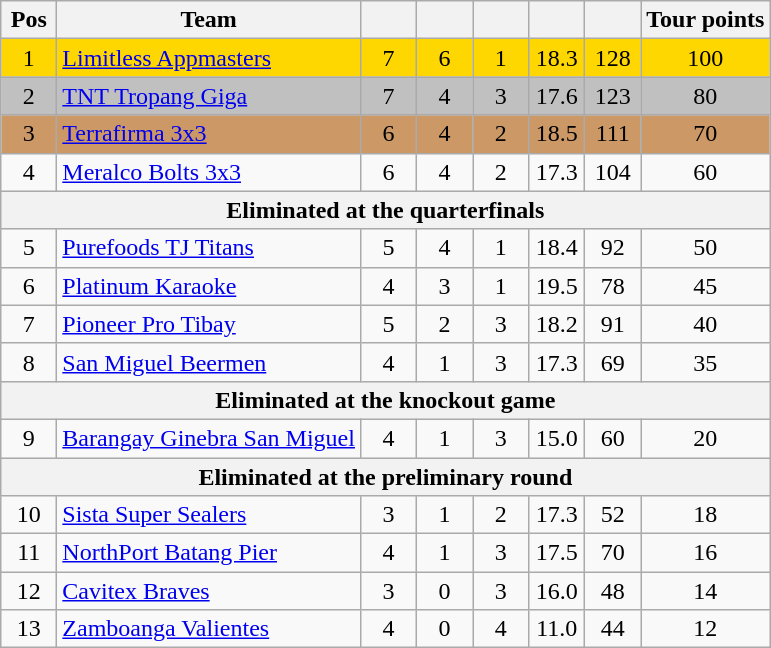<table class="wikitable" style="text-align:center">
<tr>
<th width=30>Pos</th>
<th width=180>Team</th>
<th width=30></th>
<th width=30></th>
<th width=30></th>
<th width=30></th>
<th width=30></th>
<th>Tour points</th>
</tr>
<tr bgcolor=gold>
<td>1</td>
<td align=left><a href='#'>Limitless Appmasters</a></td>
<td>7</td>
<td>6</td>
<td>1</td>
<td>18.3</td>
<td>128</td>
<td>100</td>
</tr>
<tr bgcolor=silver>
<td>2</td>
<td align=left><a href='#'>TNT Tropang Giga</a></td>
<td>7</td>
<td>4</td>
<td>3</td>
<td>17.6</td>
<td>123</td>
<td>80</td>
</tr>
<tr bgcolor=cc9966>
<td>3</td>
<td align=left><a href='#'>Terrafirma 3x3</a></td>
<td>6</td>
<td>4</td>
<td>2</td>
<td>18.5</td>
<td>111</td>
<td>70</td>
</tr>
<tr>
<td>4</td>
<td align=left><a href='#'>Meralco Bolts 3x3</a></td>
<td>6</td>
<td>4</td>
<td>2</td>
<td>17.3</td>
<td>104</td>
<td>60</td>
</tr>
<tr>
<th colspan=8>Eliminated at the quarterfinals</th>
</tr>
<tr>
<td>5</td>
<td align=left><a href='#'>Purefoods TJ Titans</a></td>
<td>5</td>
<td>4</td>
<td>1</td>
<td>18.4</td>
<td>92</td>
<td>50</td>
</tr>
<tr>
<td>6</td>
<td align=left><a href='#'>Platinum Karaoke</a></td>
<td>4</td>
<td>3</td>
<td>1</td>
<td>19.5</td>
<td>78</td>
<td>45</td>
</tr>
<tr>
<td>7</td>
<td align=left><a href='#'>Pioneer Pro Tibay</a></td>
<td>5</td>
<td>2</td>
<td>3</td>
<td>18.2</td>
<td>91</td>
<td>40</td>
</tr>
<tr>
<td>8</td>
<td align=left><a href='#'>San Miguel Beermen</a></td>
<td>4</td>
<td>1</td>
<td>3</td>
<td>17.3</td>
<td>69</td>
<td>35</td>
</tr>
<tr>
<th colspan=8>Eliminated at the knockout game</th>
</tr>
<tr>
<td>9</td>
<td align=left nowrap><a href='#'>Barangay Ginebra San Miguel</a></td>
<td>4</td>
<td>1</td>
<td>3</td>
<td>15.0</td>
<td>60</td>
<td>20</td>
</tr>
<tr>
<th colspan=8>Eliminated at the preliminary round</th>
</tr>
<tr>
<td>10</td>
<td align=left><a href='#'>Sista Super Sealers</a></td>
<td>3</td>
<td>1</td>
<td>2</td>
<td>17.3</td>
<td>52</td>
<td>18</td>
</tr>
<tr>
<td>11</td>
<td align=left><a href='#'>NorthPort Batang Pier</a></td>
<td>4</td>
<td>1</td>
<td>3</td>
<td>17.5</td>
<td>70</td>
<td>16</td>
</tr>
<tr>
<td>12</td>
<td align=left><a href='#'>Cavitex Braves</a></td>
<td>3</td>
<td>0</td>
<td>3</td>
<td>16.0</td>
<td>48</td>
<td>14</td>
</tr>
<tr>
<td>13</td>
<td align=left><a href='#'>Zamboanga Valientes</a></td>
<td>4</td>
<td>0</td>
<td>4</td>
<td>11.0</td>
<td>44</td>
<td>12</td>
</tr>
</table>
